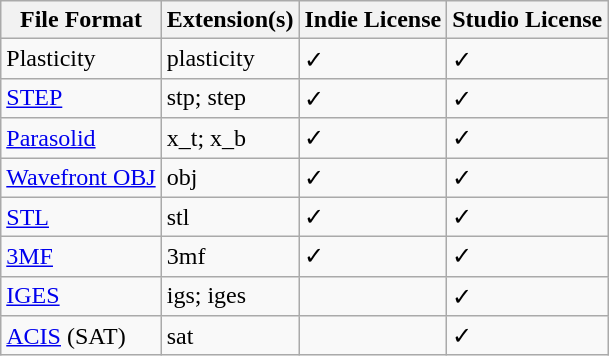<table class="wikitable">
<tr>
<th>File Format</th>
<th>Extension(s)</th>
<th>Indie License</th>
<th>Studio License</th>
</tr>
<tr>
<td>Plasticity</td>
<td>plasticity</td>
<td>✓</td>
<td>✓</td>
</tr>
<tr>
<td><a href='#'>STEP</a></td>
<td>stp; step</td>
<td>✓</td>
<td>✓</td>
</tr>
<tr>
<td><a href='#'>Parasolid</a></td>
<td>x_t; x_b</td>
<td>✓</td>
<td>✓</td>
</tr>
<tr>
<td><a href='#'>Wavefront OBJ</a></td>
<td>obj</td>
<td>✓</td>
<td>✓</td>
</tr>
<tr>
<td><a href='#'>STL</a></td>
<td>stl</td>
<td>✓</td>
<td>✓</td>
</tr>
<tr>
<td><a href='#'>3MF</a></td>
<td>3mf</td>
<td>✓</td>
<td>✓</td>
</tr>
<tr>
<td><a href='#'>IGES</a></td>
<td>igs; iges</td>
<td></td>
<td>✓</td>
</tr>
<tr>
<td><a href='#'>ACIS</a> (SAT)</td>
<td>sat</td>
<td></td>
<td>✓</td>
</tr>
</table>
